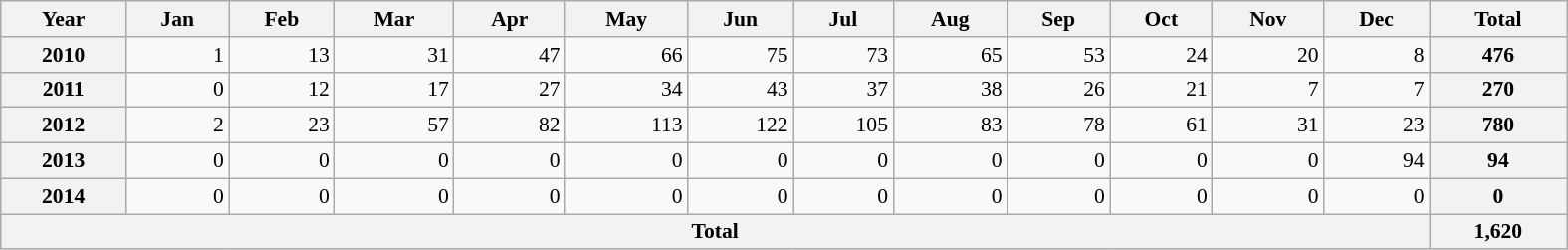<table class=wikitable style="text-align:right; font-size:0.9em; width:1050px;">
<tr>
<th>Year</th>
<th>Jan</th>
<th>Feb</th>
<th>Mar</th>
<th>Apr</th>
<th>May</th>
<th>Jun</th>
<th>Jul</th>
<th>Aug</th>
<th>Sep</th>
<th>Oct</th>
<th>Nov</th>
<th>Dec</th>
<th>Total</th>
</tr>
<tr>
<th>2010</th>
<td>1</td>
<td>13</td>
<td>31</td>
<td>47</td>
<td>66</td>
<td>75</td>
<td>73</td>
<td>65</td>
<td>53</td>
<td>24</td>
<td>20</td>
<td>8</td>
<th>476</th>
</tr>
<tr>
<th>2011</th>
<td>0</td>
<td>12</td>
<td>17</td>
<td>27</td>
<td>34</td>
<td>43</td>
<td>37</td>
<td>38</td>
<td>26</td>
<td>21</td>
<td>7</td>
<td>7</td>
<th>270</th>
</tr>
<tr>
<th>2012</th>
<td>2</td>
<td>23</td>
<td>57</td>
<td>82</td>
<td>113</td>
<td>122</td>
<td>105</td>
<td>83</td>
<td>78</td>
<td>61</td>
<td>31</td>
<td>23</td>
<th>780</th>
</tr>
<tr>
<th>2013</th>
<td>0</td>
<td>0</td>
<td>0</td>
<td>0</td>
<td>0</td>
<td>0</td>
<td>0</td>
<td>0</td>
<td>0</td>
<td>0</td>
<td>0</td>
<td>94</td>
<th>94</th>
</tr>
<tr>
<th>2014</th>
<td>0</td>
<td>0</td>
<td>0</td>
<td>0</td>
<td>0</td>
<td>0</td>
<td>0</td>
<td>0</td>
<td>0</td>
<td>0</td>
<td>0</td>
<td>0</td>
<th>0</th>
</tr>
<tr>
<th colspan=13>Total</th>
<th>1,620</th>
</tr>
</table>
